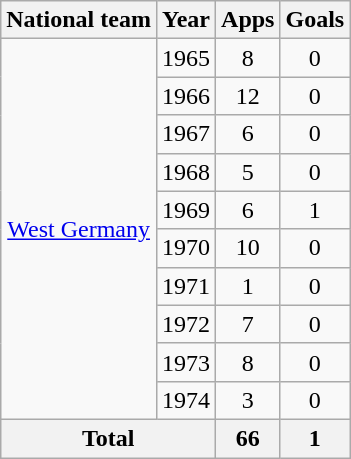<table class="wikitable" style="text-align:center">
<tr>
<th>National team</th>
<th>Year</th>
<th>Apps</th>
<th>Goals</th>
</tr>
<tr>
<td rowspan="10"><a href='#'>West Germany</a></td>
<td>1965</td>
<td>8</td>
<td>0</td>
</tr>
<tr>
<td>1966</td>
<td>12</td>
<td>0</td>
</tr>
<tr>
<td>1967</td>
<td>6</td>
<td>0</td>
</tr>
<tr>
<td>1968</td>
<td>5</td>
<td>0</td>
</tr>
<tr>
<td>1969</td>
<td>6</td>
<td>1</td>
</tr>
<tr>
<td>1970</td>
<td>10</td>
<td>0</td>
</tr>
<tr>
<td>1971</td>
<td>1</td>
<td>0</td>
</tr>
<tr>
<td>1972</td>
<td>7</td>
<td>0</td>
</tr>
<tr>
<td>1973</td>
<td>8</td>
<td>0</td>
</tr>
<tr>
<td>1974</td>
<td>3</td>
<td>0</td>
</tr>
<tr>
<th colspan="2">Total</th>
<th>66</th>
<th>1</th>
</tr>
</table>
